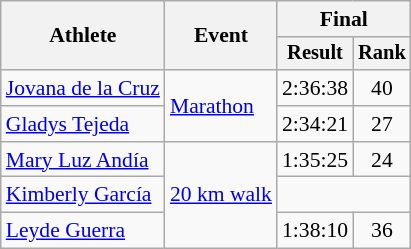<table class="wikitable" style="font-size:90%">
<tr>
<th rowspan="2">Athlete</th>
<th rowspan="2">Event</th>
<th colspan="2">Final</th>
</tr>
<tr style="font-size:95%">
<th>Result</th>
<th>Rank</th>
</tr>
<tr align=center>
<td align=left><a href='#'>Jovana de la Cruz</a></td>
<td align=left rowspan=2><a href='#'>Marathon</a></td>
<td>2:36:38</td>
<td>40</td>
</tr>
<tr align=center>
<td align=left><a href='#'>Gladys Tejeda</a></td>
<td>2:34:21</td>
<td>27</td>
</tr>
<tr align=center>
<td align=left><a href='#'>Mary Luz Andía</a></td>
<td align=left rowspan=3><a href='#'>20 km walk</a></td>
<td>1:35:25</td>
<td>24</td>
</tr>
<tr align=center>
<td align=left><a href='#'>Kimberly García</a></td>
<td colspan=2></td>
</tr>
<tr align=center>
<td align=left><a href='#'>Leyde Guerra</a></td>
<td>1:38:10</td>
<td>36</td>
</tr>
</table>
